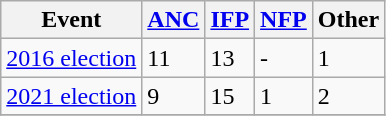<table class="wikitable">
<tr>
<th>Event</th>
<th><a href='#'>ANC</a></th>
<th><a href='#'>IFP</a></th>
<th><a href='#'>NFP</a></th>
<th>Other</th>
</tr>
<tr>
<td><a href='#'>2016 election</a></td>
<td>11</td>
<td>13</td>
<td>-</td>
<td>1</td>
</tr>
<tr>
<td><a href='#'>2021 election</a></td>
<td>9</td>
<td>15</td>
<td>1</td>
<td>2</td>
</tr>
<tr>
</tr>
</table>
